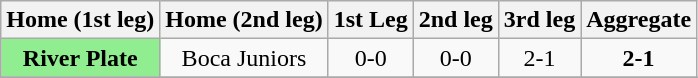<table class="wikitable" style="text-align: center;">
<tr>
<th>Home (1st leg)</th>
<th>Home (2nd leg)</th>
<th>1st Leg</th>
<th>2nd leg</th>
<th>3rd leg</th>
<th>Aggregate</th>
</tr>
<tr>
<td bgcolor="lightgreen"><strong>River Plate</strong></td>
<td>Boca Juniors</td>
<td>0-0</td>
<td>0-0</td>
<td>2-1</td>
<td><strong>2-1</strong></td>
</tr>
<tr>
</tr>
</table>
